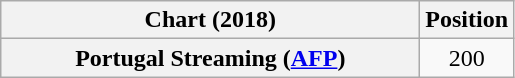<table class="wikitable plainrowheaders" style="text-align:center">
<tr>
<th scope="col" style="width:17em;">Chart (2018)</th>
<th scope="col">Position</th>
</tr>
<tr>
<th scope="row">Portugal Streaming (<a href='#'>AFP</a>)</th>
<td>200</td>
</tr>
</table>
